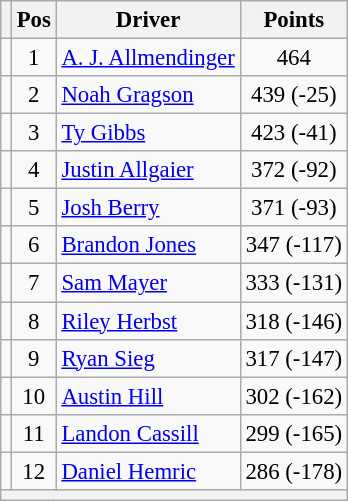<table class="wikitable" style="font-size: 95%;">
<tr>
<th></th>
<th>Pos</th>
<th>Driver</th>
<th>Points</th>
</tr>
<tr>
<td align="left"></td>
<td style="text-align:center;">1</td>
<td><a href='#'>A. J. Allmendinger</a></td>
<td style="text-align:center;">464</td>
</tr>
<tr>
<td align="left"></td>
<td style="text-align:center;">2</td>
<td><a href='#'>Noah Gragson</a></td>
<td style="text-align:center;">439 (-25)</td>
</tr>
<tr>
<td align="left"></td>
<td style="text-align:center;">3</td>
<td><a href='#'>Ty Gibbs</a></td>
<td style="text-align:center;">423 (-41)</td>
</tr>
<tr>
<td align="left"></td>
<td style="text-align:center;">4</td>
<td><a href='#'>Justin Allgaier</a></td>
<td style="text-align:center;">372 (-92)</td>
</tr>
<tr>
<td align="left"></td>
<td style="text-align:center;">5</td>
<td><a href='#'>Josh Berry</a></td>
<td style="text-align:center;">371 (-93)</td>
</tr>
<tr>
<td align="left"></td>
<td style="text-align:center;">6</td>
<td><a href='#'>Brandon Jones</a></td>
<td style="text-align:center;">347 (-117)</td>
</tr>
<tr>
<td align="left"></td>
<td style="text-align:center;">7</td>
<td><a href='#'>Sam Mayer</a></td>
<td style="text-align:center;">333 (-131)</td>
</tr>
<tr>
<td align="left"></td>
<td style="text-align:center;">8</td>
<td><a href='#'>Riley Herbst</a></td>
<td style="text-align:center;">318 (-146)</td>
</tr>
<tr>
<td align="left"></td>
<td style="text-align:center;">9</td>
<td><a href='#'>Ryan Sieg</a></td>
<td style="text-align:center;">317 (-147)</td>
</tr>
<tr>
<td align="left"></td>
<td style="text-align:center;">10</td>
<td><a href='#'>Austin Hill</a></td>
<td style="text-align:center;">302 (-162)</td>
</tr>
<tr>
<td align="left"></td>
<td style="text-align:center;">11</td>
<td><a href='#'>Landon Cassill</a></td>
<td style="text-align:center;">299 (-165)</td>
</tr>
<tr>
<td align="left"></td>
<td style="text-align:center;">12</td>
<td><a href='#'>Daniel Hemric</a></td>
<td style="text-align:center;">286 (-178)</td>
</tr>
<tr class="sortbottom">
<th colspan="9"></th>
</tr>
</table>
